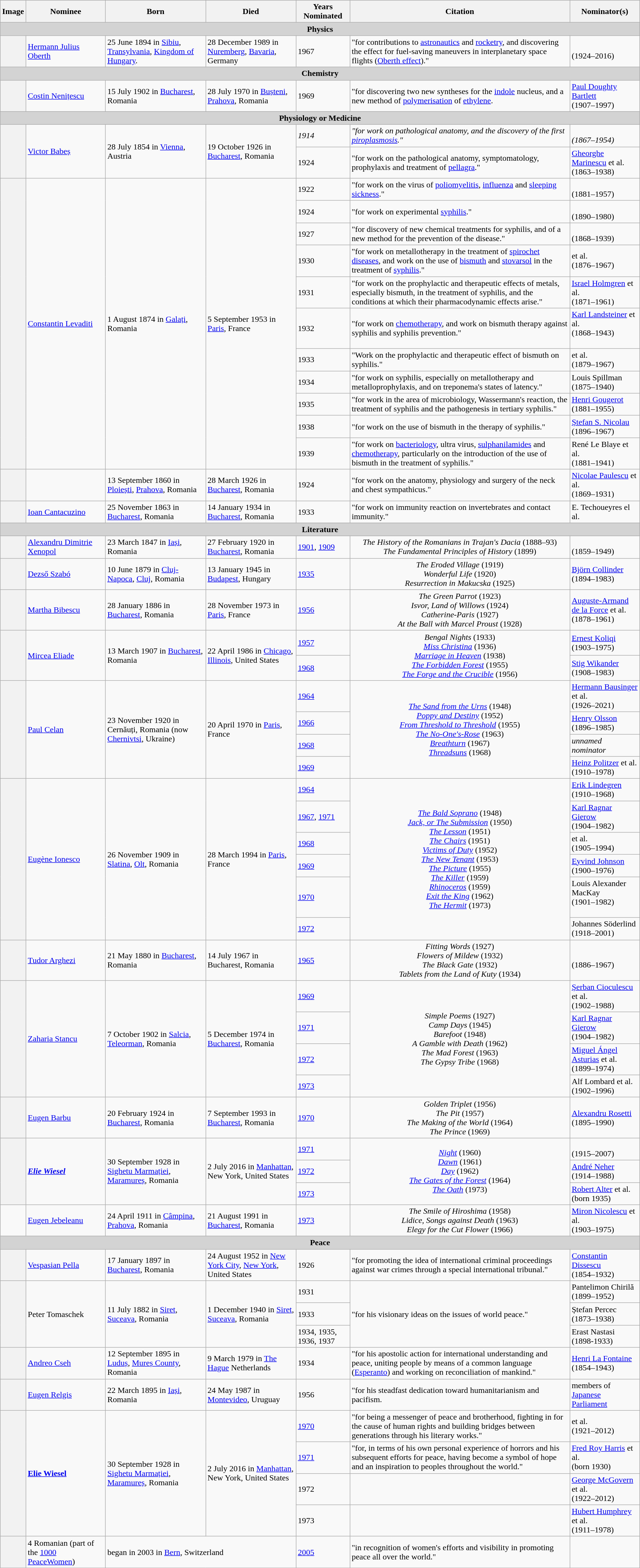<table class="wikitable sortable">
<tr>
<th>Image</th>
<th>Nominee</th>
<th>Born</th>
<th>Died</th>
<th>Years Nominated</th>
<th>Citation</th>
<th>Nominator(s)</th>
</tr>
<tr id="Physics">
<td colspan=7 align=center style="background:lightgray;white-space:nowrap"><strong>Physics</strong></td>
</tr>
<tr>
<th scope="row"></th>
<td><a href='#'>Hermann Julius Oberth</a></td>
<td>25 June 1894 in <a href='#'>Sibiu</a>, <a href='#'>Transylvania</a>, <a href='#'>Kingdom of Hungary</a>.</td>
<td>28 December 1989 in <a href='#'>Nuremberg</a>, <a href='#'>Bavaria</a>, Germany</td>
<td>1967</td>
<td>"for contributions to <a href='#'>astronautics</a> and <a href='#'>rocketry</a>, and discovering the effect for fuel-saving maneuvers in interplanetary space flights (<a href='#'>Oberth effect</a>)."</td>
<td> <br>(1924–2016)<br></td>
</tr>
<tr id="Chemistry">
<td colspan=7 align=center style="background:lightgray;white-space:nowrap"><strong>Chemistry</strong></td>
</tr>
<tr>
<th scope="row"></th>
<td><a href='#'>Costin Nenițescu</a></td>
<td>15 July 1902 in <a href='#'>Bucharest</a>, Romania</td>
<td>28 July 1970 in <a href='#'>Bușteni</a>, <a href='#'>Prahova</a>, Romania</td>
<td>1969</td>
<td>"for discovering two new syntheses for the <a href='#'>indole</a> nucleus, and a new method of <a href='#'>polymerisation</a> of <a href='#'>ethylene</a>.</td>
<td><a href='#'>Paul Doughty Bartlett</a> <br>(1907–1997)<br></td>
</tr>
<tr id="Physiology or Medicine">
<td colspan=7 align=center style="background:lightgray;white-space:nowrap"><strong>Physiology or Medicine</strong></td>
</tr>
<tr>
<th scope="row" rowspan="2"></th>
<td rowspan="2"><a href='#'>Victor Babeș</a></td>
<td rowspan="2">28 July 1854 in <a href='#'>Vienna</a>, Austria</td>
<td rowspan="2">19 October 1926 in <a href='#'>Bucharest</a>, Romania</td>
<td><em>1914</em></td>
<td><em>"for work on pathological anatomy, and the discovery of the first <a href='#'>piroplasmosis</a>."</em></td>
<td><em> <br>(1867–1954)<br></em></td>
</tr>
<tr>
<td>1924</td>
<td>"for work on the pathological anatomy, symptomatology, prophylaxis and treatment of <a href='#'>pellagra</a>."</td>
<td><a href='#'>Gheorghe Marinescu</a> et al.<br>(1863–1938)<br></td>
</tr>
<tr>
<th scope="row" rowspan="11"></th>
<td rowspan="11"><a href='#'>Constantin Levaditi</a></td>
<td rowspan="11">1 August 1874 in <a href='#'>Galați</a>, Romania</td>
<td rowspan="11">5 September 1953 in <a href='#'>Paris</a>, France</td>
<td>1922</td>
<td>"for work on the virus of <a href='#'>poliomyelitis</a>, <a href='#'>influenza</a> and <a href='#'>sleeping sickness</a>."</td>
<td> <br>(1881–1957)<br></td>
</tr>
<tr>
<td>1924</td>
<td>"for work on experimental <a href='#'>syphilis</a>."</td>
<td> <br>(1890–1980)<br></td>
</tr>
<tr>
<td>1927</td>
<td>"for discovery of new chemical treatments for syphilis, and of a new method for the prevention of the disease."</td>
<td> <br>(1868–1939)<br></td>
</tr>
<tr>
<td>1930</td>
<td>"for work on metallotherapy in the treatment of <a href='#'>spirochet diseases</a>, and work on the use of <a href='#'>bismuth</a> and <a href='#'>stovarsol</a> in the treatment of <a href='#'>syphilis</a>."</td>
<td> et al. <br>(1876–1967)<br></td>
</tr>
<tr>
<td>1931</td>
<td>"for work on the prophylactic and therapeutic effects of metals, especially bismuth, in the treatment of syphilis, and the conditions at which their pharmacodynamic effects arise."</td>
<td><a href='#'>Israel Holmgren</a> et al. <br>(1871–1961)<br></td>
</tr>
<tr>
<td>1932</td>
<td>"for work on <a href='#'>chemotherapy</a>, and work on bismuth therapy against syphilis and syphilis prevention."</td>
<td> <a href='#'>Karl Landsteiner</a> et al. <br>(1868–1943)<br><br></td>
</tr>
<tr>
<td>1933</td>
<td>"Work on the prophylactic and therapeutic effect of bismuth on syphilis."</td>
<td> et al. <br>(1879–1967) <br></td>
</tr>
<tr>
<td>1934</td>
<td>"for work on syphilis, especially on metallotherapy and metalloprophylaxis, and on treponema's states of latency."</td>
<td>Louis Spillman <br>(1875–1940) <br></td>
</tr>
<tr>
<td>1935</td>
<td>"for work in the area of microbiology, Wassermann's reaction, the treatment of syphilis and the pathogenesis in tertiary syphilis."</td>
<td><a href='#'>Henri Gougerot</a> <br>(1881–1955)<br></td>
</tr>
<tr>
<td>1938</td>
<td>"for work on the use of bismuth in the therapy of syphilis."</td>
<td><a href='#'>Ștefan S. Nicolau</a> <br>(1896–1967)<br></td>
</tr>
<tr>
<td>1939</td>
<td>"for work on <a href='#'>bacteriology</a>, ultra virus, <a href='#'>sulphanilamides</a> and <a href='#'>chemotherapy</a>, particularly on the introduction of the use of bismuth in the treatment of syphilis."</td>
<td>René Le Blaye et al. <br>(1881–1941)<br></td>
</tr>
<tr>
<th scope="row"></th>
<td></td>
<td>13 September 1860 in <a href='#'>Ploiești</a>, <a href='#'>Prahova</a>, Romania</td>
<td>28 March 1926 in <a href='#'>Bucharest</a>, Romania</td>
<td>1924</td>
<td>"for work on the anatomy, physiology and surgery of the neck and chest sympathicus."</td>
<td><a href='#'>Nicolae Paulescu</a> et al.<br>(1869–1931)<br></td>
</tr>
<tr>
<th scope="row"></th>
<td><a href='#'>Ioan Cantacuzino</a></td>
<td>25 November 1863 in <a href='#'>Bucharest</a>, Romania</td>
<td>14 January 1934 in <a href='#'>Bucharest</a>, Romania</td>
<td>1933</td>
<td>"for work on immunity reaction on invertebrates and contact immunity."</td>
<td>E. Techoueyres el al. <br></td>
</tr>
<tr id="Literature">
<td colspan=7 align=center style="background:lightgray;white-space:nowrap"><strong>Literature</strong></td>
</tr>
<tr>
<th scope="row"></th>
<td><a href='#'>Alexandru Dimitrie Xenopol</a></td>
<td>23 March 1847 in <a href='#'>Iași</a>, Romania</td>
<td>27 February 1920 in <a href='#'>Bucharest</a>, Romania</td>
<td><a href='#'>1901</a>, <a href='#'>1909</a></td>
<td align="center"><em>The History of the Romanians in Trajan's Dacia</em> (1888–93)<br><em>The Fundamental Principles of History</em> (1899)</td>
<td> <br>(1859–1949)<br></td>
</tr>
<tr>
<th scope="row"></th>
<td><a href='#'>Dezső Szabó</a></td>
<td>10 June 1879 in <a href='#'>Cluj-Napoca</a>, <a href='#'>Cluj</a>, Romania</td>
<td>13 January 1945 in <a href='#'>Budapest</a>, Hungary</td>
<td><a href='#'>1935</a></td>
<td align="center"><em>The Eroded Village</em> (1919)<br><em>Wonderful Life</em> (1920)<br><em>Resurrection in Makucska</em> (1925)</td>
<td><a href='#'>Björn Collinder</a> <br>(1894–1983)<br></td>
</tr>
<tr>
<th scope="row"></th>
<td><a href='#'>Martha Bibescu</a></td>
<td>28 January 1886 in <a href='#'>Bucharest</a>, Romania</td>
<td>28 November 1973 in <a href='#'>Paris</a>, France</td>
<td><a href='#'>1956</a></td>
<td align="center"><em>The Green Parrot</em> (1923)<br><em>Isvor, Land of Willows</em> (1924)<br><em>Catherine-Paris</em> (1927)<br><em>At the Ball with Marcel Proust</em> (1928)</td>
<td><a href='#'>Auguste-Armand de la Force</a> et al. <br>(1878–1961)<br></td>
</tr>
<tr>
<th scope="row" rowspan="2"></th>
<td rowspan="2"><a href='#'>Mircea Eliade</a></td>
<td rowspan="2">13 March 1907 in <a href='#'>Bucharest</a>, Romania</td>
<td rowspan="2">22 April 1986 in <a href='#'>Chicago</a>, <a href='#'>Illinois</a>, United States</td>
<td><a href='#'>1957</a></td>
<td align="center" rowspan="2"><em>Bengal Nights</em> (1933)<br><em><a href='#'>Miss Christina</a></em> (1936)<br><em><a href='#'>Marriage in Heaven</a></em> (1938)<br><em><a href='#'>The Forbidden Forest</a></em> (1955)<br><em><a href='#'>The Forge and the Crucible</a></em> (1956)</td>
<td><a href='#'>Ernest Koliqi</a> <br>(1903–1975)<br></td>
</tr>
<tr>
<td><a href='#'>1968</a></td>
<td><a href='#'>Stig Wikander</a> <br>(1908–1983)<br></td>
</tr>
<tr>
<th scope="row" rowspan="4"></th>
<td rowspan="4"><a href='#'>Paul Celan</a></td>
<td rowspan="4">23 November 1920 in Cernăuți, Romania (now <a href='#'>Chernivtsi</a>, Ukraine)</td>
<td rowspan="4">20 April 1970 in <a href='#'>Paris</a>, France</td>
<td><a href='#'>1964</a></td>
<td align="center" rowspan="4"><em><a href='#'>The Sand from the Urns</a></em> (1948)<br><em><a href='#'>Poppy and Destiny</a></em> (1952)<br><em><a href='#'>From Threshold to Threshold</a></em> (1955)<br><em><a href='#'>The No-One's-Rose</a></em> (1963)<br><em><a href='#'>Breathturn</a></em> (1967)<br><em><a href='#'>Threadsuns</a></em> (1968)</td>
<td><a href='#'>Hermann Bausinger</a> et al. <br>(1926–2021)<br></td>
</tr>
<tr>
<td><a href='#'>1966</a></td>
<td><a href='#'>Henry Olsson</a> <br>(1896–1985)<br></td>
</tr>
<tr>
<td><a href='#'>1968</a></td>
<td><em>unnamed nominator</em></td>
</tr>
<tr>
<td><a href='#'>1969</a></td>
<td><a href='#'>Heinz Politzer</a> et al. <br>(1910–1978)<br></td>
</tr>
<tr>
<th scope="row" rowspan="6"></th>
<td rowspan="6"><a href='#'>Eugène Ionesco</a></td>
<td rowspan="6">26 November 1909 in <a href='#'>Slatina</a>, <a href='#'>Olt</a>, Romania</td>
<td rowspan="6">28 March 1994 in <a href='#'>Paris</a>, France</td>
<td><a href='#'>1964</a></td>
<td align="center" rowspan="6"><em><a href='#'>The Bald Soprano</a></em> (1948)<br><em><a href='#'>Jack, or The Submission</a></em> (1950)<br><em><a href='#'>The Lesson</a></em> (1951)<br><em><a href='#'>The Chairs</a></em> (1951)<br><em><a href='#'>Victims of Duty</a></em> (1952)<br><em><a href='#'>The New Tenant</a></em> (1953)<br><em><a href='#'>The Picture</a></em> (1955)<br><em><a href='#'>The Killer</a></em> (1959)<br><em><a href='#'>Rhinoceros</a></em> (1959)<br><em><a href='#'>Exit the King</a></em> (1962)<br><em><a href='#'>The Hermit</a></em> (1973)</td>
<td><a href='#'>Erik Lindegren</a> <br>(1910–1968)<br></td>
</tr>
<tr>
<td><a href='#'>1967</a>, <a href='#'>1971</a></td>
<td><a href='#'>Karl Ragnar Gierow</a> <br>(1904–1982)<br></td>
</tr>
<tr>
<td><a href='#'>1968</a></td>
<td> et al.<br>(1905–1994)<br></td>
</tr>
<tr>
<td><a href='#'>1969</a></td>
<td><a href='#'>Eyvind Johnson</a> <br>(1900–1976)<br></td>
</tr>
<tr>
<td><a href='#'>1970</a></td>
<td>Louis Alexander MacKay <br>(1901–1982)<br><br></td>
</tr>
<tr>
<td><a href='#'>1972</a></td>
<td>Johannes Söderlind <br>(1918–2001)<br></td>
</tr>
<tr>
<th scope="row"></th>
<td><a href='#'>Tudor Arghezi</a></td>
<td>21 May 1880 in <a href='#'>Bucharest</a>, Romania</td>
<td>14 July 1967 in Bucharest, Romania</td>
<td><a href='#'>1965</a></td>
<td align="center"><em>Fitting Words</em> (1927)<br><em>Flowers of Mildew</em> (1932)<br><em>The Black Gate</em> (1932)<br><em>Tablets from the Land of Kuty</em> (1934)</td>
<td> <br>(1886–1967)<br></td>
</tr>
<tr>
<th scope="row" rowspan="4"></th>
<td rowspan="4"><a href='#'>Zaharia Stancu</a></td>
<td rowspan="4">7 October 1902 in <a href='#'>Salcia</a>, <a href='#'>Teleorman</a>, Romania</td>
<td rowspan="4">5 December 1974 in <a href='#'>Bucharest</a>, Romania</td>
<td><a href='#'>1969</a></td>
<td align="center" rowspan="4"><em>Simple Poems</em> (1927)<br><em>Camp Days</em> (1945)<br><em>Barefoot</em> (1948)<br><em>A Gamble with Death</em> (1962)<br><em>The Mad Forest</em> (1963)<br><em>The Gypsy Tribe</em> (1968)</td>
<td><a href='#'>Șerban Cioculescu</a> et al. <br>(1902–1988)<br></td>
</tr>
<tr>
<td><a href='#'>1971</a></td>
<td><a href='#'>Karl Ragnar Gierow</a> <br>(1904–1982)<br></td>
</tr>
<tr>
<td><a href='#'>1972</a></td>
<td> <a href='#'>Miguel Ángel Asturias</a> et al.<br>(1899–1974)<br></td>
</tr>
<tr>
<td><a href='#'>1973</a></td>
<td>Alf Lombard et al.<br>(1902–1996)<br></td>
</tr>
<tr>
<th scope="row"></th>
<td><a href='#'>Eugen Barbu</a></td>
<td>20 February 1924 in <a href='#'>Bucharest</a>, Romania</td>
<td>7 September 1993 in <a href='#'>Bucharest</a>, Romania</td>
<td><a href='#'>1970</a></td>
<td align="center"><em>Golden Triplet</em> (1956)<br><em>The Pit</em> (1957)<br><em>The Making of the World</em> (1964)<br><em>The Prince</em> (1969)</td>
<td><a href='#'>Alexandru Rosetti</a> <br>(1895–1990)<br></td>
</tr>
<tr>
<th scope="row" rowspan="3"></th>
<td rowspan="3"><strong><em><a href='#'>Elie Wiesel</a></em></strong></td>
<td rowspan="3">30 September 1928 in <a href='#'>Sighetu Marmației</a>, <a href='#'>Maramureș</a>, Romania</td>
<td rowspan="3">2 July 2016 in <a href='#'>Manhattan</a>, New York, United States</td>
<td><a href='#'>1971</a></td>
<td align="center" rowspan="3"><em><a href='#'>Night</a></em> (1960)<br><em><a href='#'>Dawn</a></em> (1961)<br><em><a href='#'>Day</a></em> (1962)<br><em><a href='#'>The Gates of the Forest</a></em> (1964)<br><em><a href='#'>The Oath</a></em> (1973)</td>
<td> <br>(1915–2007)<br></td>
</tr>
<tr>
<td><a href='#'>1972</a></td>
<td><a href='#'>André Neher</a> <br>(1914–1988)<br></td>
</tr>
<tr>
<td><a href='#'>1973</a></td>
<td><a href='#'>Robert Alter</a> et al. <br>(born 1935)<br></td>
</tr>
<tr>
<td></td>
<td><a href='#'>Eugen Jebeleanu</a></td>
<td>24 April 1911 in <a href='#'>Câmpina</a>, <a href='#'>Prahova</a>, Romania</td>
<td>21 August 1991 in <a href='#'>Bucharest</a>, Romania</td>
<td><a href='#'>1973</a></td>
<td align="center"><em>The Smile of Hiroshima</em> (1958)<br><em>Lidice, Songs against Death</em> (1963)<br><em>Elegy for the Cut Flower</em> (1966)</td>
<td><a href='#'>Miron Nicolescu</a> et al. <br>(1903–1975)<br></td>
</tr>
<tr id="Peace">
<td colspan=7 align=center style="background:lightgray;white-space:nowrap"><strong>Peace</strong></td>
</tr>
<tr>
<th scope="row"></th>
<td><a href='#'>Vespasian Pella</a></td>
<td>17 January 1897 in <a href='#'>Bucharest</a>, Romania</td>
<td>24 August 1952 in <a href='#'>New York City</a>, <a href='#'>New York</a>, United States</td>
<td>1926</td>
<td>"for promoting the idea of international criminal proceedings against war crimes through a special international tribunal."</td>
<td><a href='#'>Constantin Dissescu</a> <br>(1854–1932)<br></td>
</tr>
<tr>
<th scope="row" rowspan="3"></th>
<td rowspan="3">Peter Tomaschek</td>
<td rowspan="3">11 July 1882 in <a href='#'>Siret</a>, <a href='#'>Suceava</a>, Romania</td>
<td rowspan="3">1 December 1940 in <a href='#'>Siret</a>, <a href='#'>Suceava</a>, Romania</td>
<td>1931</td>
<td rowspan="3">"for his visionary ideas on the issues of world peace."</td>
<td>Pantelimon Chirilă <br>(1899–1952)<br></td>
</tr>
<tr>
<td>1933</td>
<td>Ștefan Percec <br>(1873–1938)<br></td>
</tr>
<tr>
<td>1934, 1935, 1936, 1937</td>
<td>Erast Nastasi <br>(1898-1933)<br></td>
</tr>
<tr>
<th scope="row"></th>
<td><a href='#'>Andreo Cseh</a></td>
<td>12 September 1895 in <a href='#'>Luduș</a>, <a href='#'>Mureș County</a>, Romania</td>
<td>9 March 1979 in <a href='#'>The Hague</a> Netherlands</td>
<td>1934</td>
<td>"for his apostolic action for international understanding and peace, uniting people by means of a common language (<a href='#'>Esperanto</a>) and working on reconciliation of mankind."</td>
<td> <a href='#'>Henri La Fontaine</a> <br>(1854–1943)<br></td>
</tr>
<tr>
<th scope="row"></th>
<td><a href='#'>Eugen Relgis</a></td>
<td>22 March 1895 in <a href='#'>Iași</a>, Romania</td>
<td>24 May 1987 in <a href='#'>Montevideo</a>, Uruguay</td>
<td>1956</td>
<td>"for his steadfast dedication toward humanitarianism and pacifism.</td>
<td>members of <a href='#'>Japanese Parliament</a></td>
</tr>
<tr>
<th scope="row" rowspan="4"></th>
<td rowspan="4"><strong><a href='#'>Elie Wiesel</a></strong></td>
<td rowspan="4">30 September 1928 in <a href='#'>Sighetu Marmației</a>, <a href='#'>Maramureș</a>, Romania</td>
<td rowspan="4">2 July 2016 in <a href='#'>Manhattan</a>, New York, United States</td>
<td><a href='#'>1970</a></td>
<td>"for being a messenger of peace and brotherhood, fighting in for the cause of human rights and building bridges between generations through his literary works."</td>
<td> et al.<br>(1921–2012)<br></td>
</tr>
<tr>
<td><a href='#'>1971</a></td>
<td>"for, in terms of his own personal experience of horrors and his subsequent efforts for peace, having become a symbol of hope and an inspiration to peoples throughout the world."</td>
<td><a href='#'>Fred Roy Harris</a> et al. <br>(born 1930)<br></td>
</tr>
<tr>
<td>1972</td>
<td></td>
<td><a href='#'>George McGovern</a> et al. <br>(1922–2012)<br></td>
</tr>
<tr>
<td>1973</td>
<td></td>
<td><a href='#'>Hubert Humphrey</a> et al. <br>(1911–1978)<br></td>
</tr>
<tr>
<th scope="row"></th>
<td>4 Romanian (part of the <a href='#'>1000 PeaceWomen</a>)</td>
<td colspan=2>began in 2003 in <a href='#'>Bern</a>, Switzerland</td>
<td><a href='#'>2005</a></td>
<td>"in recognition of women's efforts and visibility in promoting peace all over the world."</td>
<td></td>
</tr>
</table>
